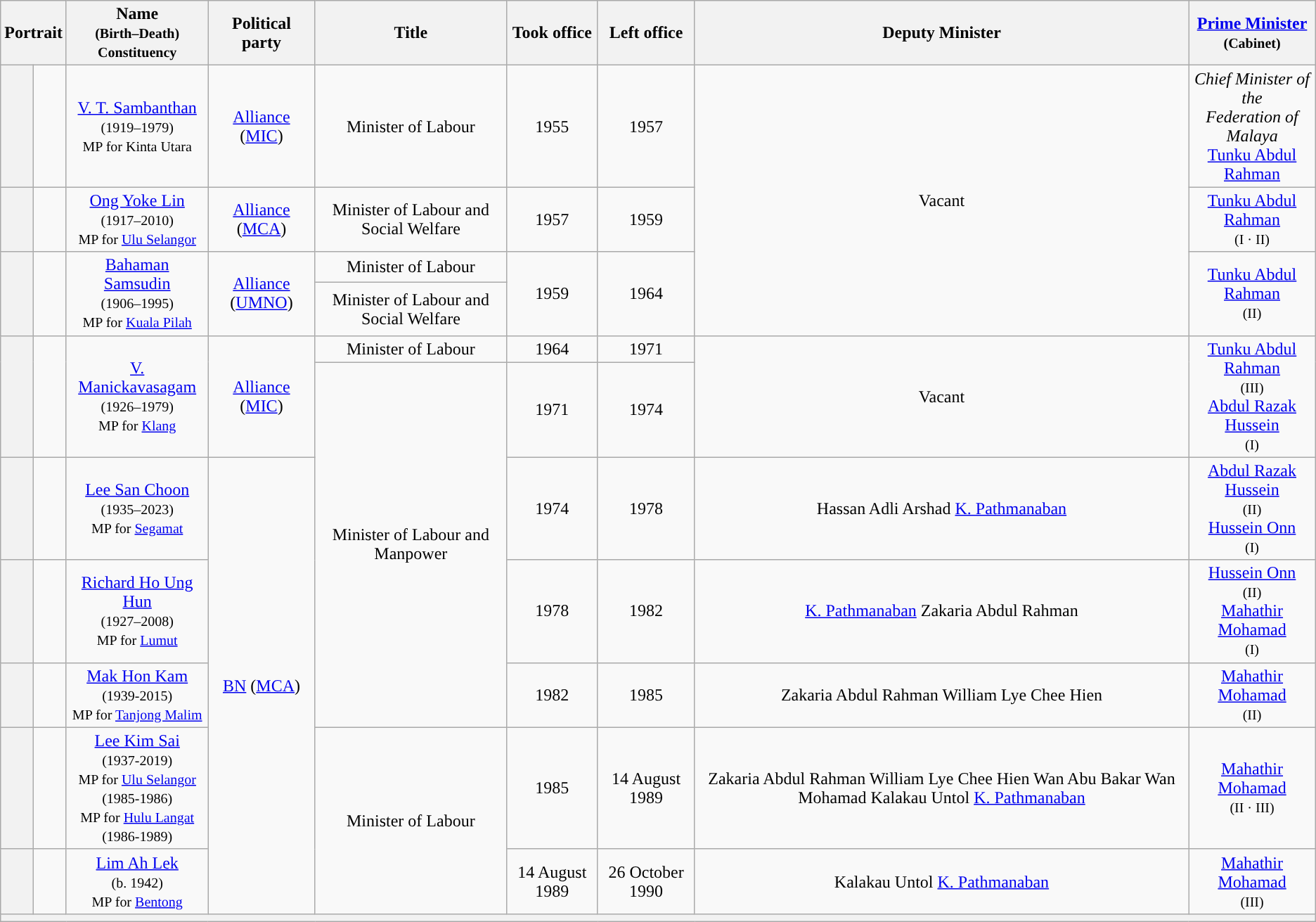<table class="wikitable" style="text-align:center;">
<tr>
<th colspan=2>Portrait</th>
<th>Name<br><small>(Birth–Death)<br>Constituency</small></th>
<th>Political party</th>
<th>Title</th>
<th>Took office</th>
<th>Left office</th>
<th>Deputy Minister</th>
<th><a href='#'>Prime Minister</a><br><small>(Cabinet)</small></th>
</tr>
<tr>
<th style="background:"></th>
<td></td>
<td><a href='#'>V. T. Sambanthan</a><br><small>(1919–1979)<br>MP for Kinta Utara</small></td>
<td><a href='#'>Alliance</a> (<a href='#'>MIC</a>)</td>
<td>Minister of Labour</td>
<td>1955</td>
<td>1957</td>
<td rowspan="4">Vacant</td>
<td><em>Chief Minister of the <br>Federation of Malaya</em><br><a href='#'>Tunku Abdul Rahman</a></td>
</tr>
<tr>
<th style="background:"></th>
<td></td>
<td><a href='#'>Ong Yoke Lin</a><br><small>(1917–2010)<br>MP for <a href='#'>Ulu Selangor</a></small></td>
<td><a href='#'>Alliance</a> (<a href='#'>MCA</a>)</td>
<td>Minister of Labour and Social Welfare</td>
<td>1957</td>
<td>1959</td>
<td><a href='#'>Tunku Abdul Rahman</a><br><small>(I · II)</small></td>
</tr>
<tr>
<th rowspan=2 style="background:"></th>
<td rowspan=2></td>
<td rowspan=2><a href='#'>Bahaman Samsudin</a><br><small>(1906–1995)<br>MP for <a href='#'>Kuala Pilah</a></small></td>
<td rowspan=2><a href='#'>Alliance</a> (<a href='#'>UMNO</a>)</td>
<td>Minister of Labour</td>
<td rowspan=2>1959</td>
<td rowspan=2>1964</td>
<td rowspan=2><a href='#'>Tunku Abdul Rahman</a><br><small>(II)</small></td>
</tr>
<tr>
<td>Minister of Labour and Social Welfare</td>
</tr>
<tr>
<th rowspan=2 style="background:"></th>
<td rowspan=2></td>
<td rowspan=2><a href='#'>V. Manickavasagam</a><br><small>(1926–1979)<br>MP for <a href='#'>Klang</a></small></td>
<td rowspan=2><a href='#'>Alliance</a> (<a href='#'>MIC</a>)</td>
<td>Minister of Labour</td>
<td>1964</td>
<td>1971</td>
<td rowspan="2">Vacant</td>
<td rowspan="2"><a href='#'>Tunku Abdul Rahman</a><br><small>(III)</small><br><a href='#'>Abdul Razak Hussein</a><br><small>(I)</small></td>
</tr>
<tr>
<td rowspan=4>Minister of Labour and Manpower</td>
<td>1971</td>
<td>1974</td>
</tr>
<tr>
<th style="background:"></th>
<td></td>
<td><a href='#'>Lee San Choon</a><br><small>(1935–2023)<br>MP for <a href='#'>Segamat</a></small></td>
<td rowspan="5"><a href='#'>BN</a> (<a href='#'>MCA</a>)</td>
<td>1974</td>
<td>1978</td>
<td>Hassan Adli Arshad   <a href='#'>K. Pathmanaban</a> </td>
<td><a href='#'>Abdul Razak Hussein</a><br><small>(II)</small><br><a href='#'>Hussein Onn</a><br><small>(I)</small></td>
</tr>
<tr>
<th style="background:"></th>
<td></td>
<td><a href='#'>Richard Ho Ung Hun</a><br><small>(1927–2008)<br>MP for <a href='#'>Lumut</a></small></td>
<td>1978</td>
<td>1982</td>
<td><a href='#'>K. Pathmanaban</a>  Zakaria Abdul Rahman </td>
<td><a href='#'>Hussein Onn</a><br><small>(II)</small><br><a href='#'>Mahathir Mohamad</a><br><small>(I)</small></td>
</tr>
<tr>
<th style="background:"></th>
<td></td>
<td><a href='#'>Mak Hon Kam</a><br><small>(1939-2015)<br>MP for <a href='#'>Tanjong Malim</a></small></td>
<td>1982</td>
<td>1985</td>
<td>Zakaria Abdul Rahman William Lye Chee Hien </td>
<td><a href='#'>Mahathir Mohamad</a><br><small>(II)</small></td>
</tr>
<tr>
<th style="background:"></th>
<td></td>
<td><a href='#'>Lee Kim Sai</a><br><small>(1937-2019)<br>MP for <a href='#'>Ulu Selangor</a><br>(1985-1986)<br>MP for <a href='#'>Hulu Langat</a><br>(1986-1989)</small></td>
<td rowspan=2>Minister of Labour</td>
<td>1985</td>
<td>14 August 1989</td>
<td>Zakaria Abdul Rahman William Lye Chee Hien   Wan Abu Bakar Wan Mohamad  Kalakau Untol  <a href='#'>K. Pathmanaban</a> </td>
<td><a href='#'>Mahathir Mohamad</a><br><small>(II · III)</small></td>
</tr>
<tr>
<th style="background:"></th>
<td></td>
<td><a href='#'>Lim Ah Lek</a><br><small>(b. 1942)<br>MP for <a href='#'>Bentong</a></small></td>
<td>14 August 1989</td>
<td>26 October 1990</td>
<td>Kalakau Untol  <a href='#'>K. Pathmanaban</a> </td>
<td><a href='#'>Mahathir Mohamad</a><br><small>(III)</small></td>
</tr>
<tr>
<th colspan="9" bgcolor="cccccc"></th>
</tr>
</table>
